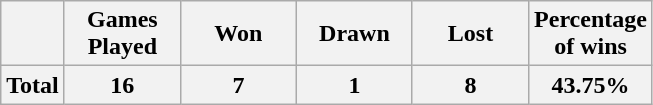<table class="wikitable" style="text-align: center;">
<tr>
<th></th>
<th width="70">Games Played</th>
<th width="70">Won</th>
<th width="70">Drawn</th>
<th width="70">Lost</th>
<th width="70">Percentage of wins</th>
</tr>
<tr class="sortbottom">
<th>Total</th>
<th>16</th>
<th>7</th>
<th>1</th>
<th>8</th>
<th>43.75%</th>
</tr>
</table>
